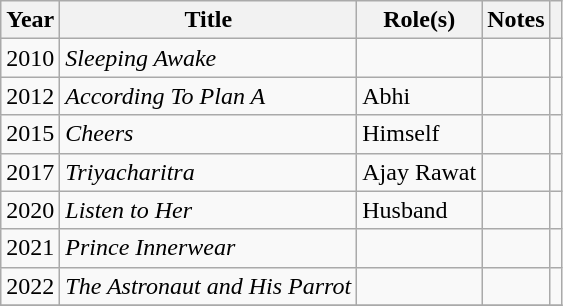<table class="wikitable sortable">
<tr>
<th>Year</th>
<th>Title</th>
<th>Role(s)</th>
<th class="unsortable">Notes</th>
<th scope="col" class="unsortable"></th>
</tr>
<tr>
<td>2010</td>
<td><em>Sleeping Awake</em></td>
<td></td>
<td></td>
<td></td>
</tr>
<tr>
<td>2012</td>
<td><em>According To Plan A</em></td>
<td>Abhi</td>
<td></td>
<td></td>
</tr>
<tr>
<td>2015</td>
<td><em>Cheers</em></td>
<td>Himself</td>
<td></td>
<td></td>
</tr>
<tr>
<td>2017</td>
<td><em>Triyacharitra</em></td>
<td>Ajay Rawat</td>
<td></td>
<td></td>
</tr>
<tr>
<td>2020</td>
<td><em>Listen to Her</em></td>
<td>Husband</td>
<td></td>
<td></td>
</tr>
<tr>
<td>2021</td>
<td><em>Prince Innerwear</em></td>
<td></td>
<td></td>
<td></td>
</tr>
<tr>
<td>2022</td>
<td><em>The Astronaut and His Parrot</em></td>
<td></td>
<td></td>
<td></td>
</tr>
<tr>
</tr>
</table>
